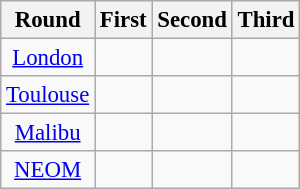<table class="wikitable" style="text-align:center; font-size:95%">
<tr>
<th>Round</th>
<th>First</th>
<th>Second</th>
<th>Third</th>
</tr>
<tr>
<td align="center"><a href='#'>London</a></td>
<td></td>
<td></td>
<td></td>
</tr>
<tr>
<td align="center"><a href='#'>Toulouse</a></td>
<td></td>
<td></td>
<td></td>
</tr>
<tr>
<td align="center"><a href='#'>Malibu</a></td>
<td></td>
<td></td>
<td></td>
</tr>
<tr>
<td><a href='#'>NEOM</a></td>
<td></td>
<td></td>
<td></td>
</tr>
</table>
